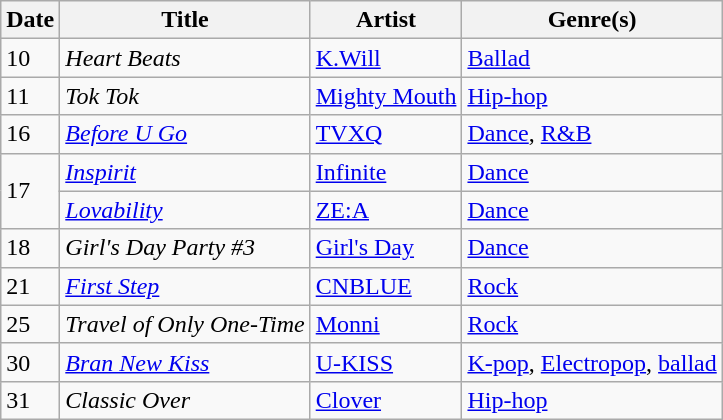<table class="wikitable" style="text-align: left;">
<tr>
<th>Date</th>
<th>Title</th>
<th>Artist</th>
<th>Genre(s)</th>
</tr>
<tr>
<td rowspan="1">10</td>
<td><em>Heart Beats</em></td>
<td><a href='#'>K.Will</a></td>
<td><a href='#'>Ballad</a></td>
</tr>
<tr>
<td rowspan="1">11</td>
<td><em>Tok Tok</em></td>
<td><a href='#'>Mighty Mouth</a></td>
<td><a href='#'>Hip-hop</a></td>
</tr>
<tr>
<td rowspan="1">16</td>
<td><em><a href='#'>Before U Go</a></em></td>
<td><a href='#'>TVXQ</a></td>
<td><a href='#'>Dance</a>, <a href='#'>R&B</a></td>
</tr>
<tr>
<td rowspan="2">17</td>
<td><em><a href='#'>Inspirit</a></em></td>
<td><a href='#'>Infinite</a></td>
<td><a href='#'>Dance</a></td>
</tr>
<tr>
<td><em><a href='#'>Lovability</a></em></td>
<td><a href='#'>ZE:A</a></td>
<td><a href='#'>Dance</a></td>
</tr>
<tr>
<td rowspan="1">18</td>
<td><em>Girl's Day Party #3 </em></td>
<td><a href='#'>Girl's Day</a></td>
<td><a href='#'>Dance</a></td>
</tr>
<tr>
<td rowspan="1">21</td>
<td><em><a href='#'>First Step</a></em></td>
<td><a href='#'>CNBLUE</a></td>
<td><a href='#'>Rock</a></td>
</tr>
<tr>
<td>25</td>
<td><em>Travel of Only One-Time </em></td>
<td><a href='#'>Monni</a></td>
<td><a href='#'>Rock</a></td>
</tr>
<tr>
<td rowspan="1">30</td>
<td><em><a href='#'>Bran New Kiss</a></em></td>
<td><a href='#'>U-KISS</a></td>
<td><a href='#'>K-pop</a>, <a href='#'>Electropop</a>, <a href='#'>ballad</a></td>
</tr>
<tr>
<td>31</td>
<td><em>Classic Over</em></td>
<td><a href='#'>Clover</a></td>
<td><a href='#'>Hip-hop</a></td>
</tr>
</table>
